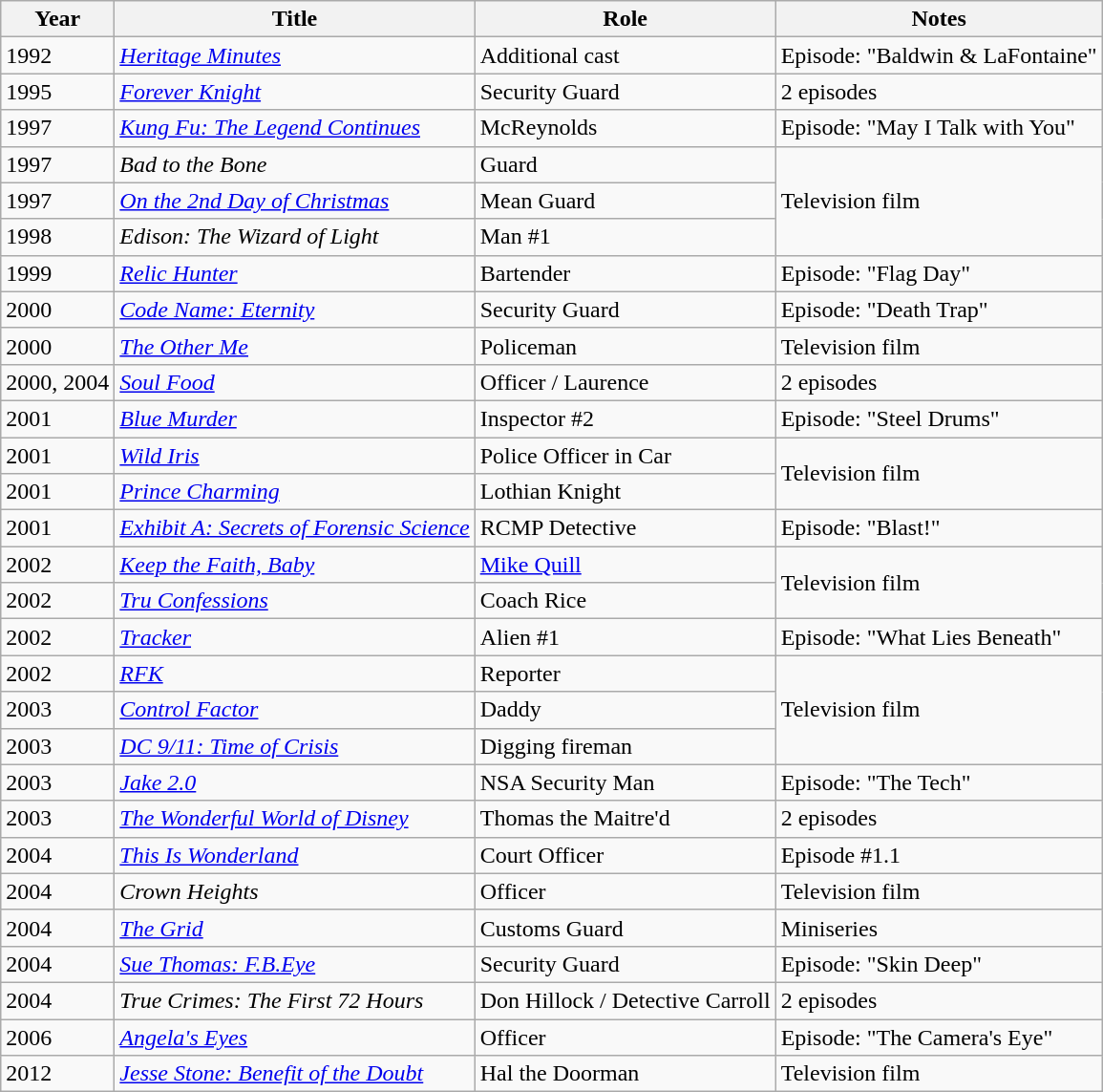<table class="wikitable sortable">
<tr>
<th>Year</th>
<th>Title</th>
<th>Role</th>
<th>Notes</th>
</tr>
<tr>
<td>1992</td>
<td><em><a href='#'>Heritage Minutes</a></em></td>
<td>Additional cast</td>
<td>Episode: "Baldwin & LaFontaine"</td>
</tr>
<tr>
<td>1995</td>
<td><em><a href='#'>Forever Knight</a></em></td>
<td>Security Guard</td>
<td>2 episodes</td>
</tr>
<tr>
<td>1997</td>
<td><em><a href='#'>Kung Fu: The Legend Continues</a></em></td>
<td>McReynolds</td>
<td>Episode: "May I Talk with You"</td>
</tr>
<tr>
<td>1997</td>
<td><em>Bad to the Bone</em></td>
<td>Guard</td>
<td rowspan="3">Television film</td>
</tr>
<tr>
<td>1997</td>
<td><em><a href='#'>On the 2nd Day of Christmas</a></em></td>
<td>Mean Guard</td>
</tr>
<tr>
<td>1998</td>
<td><em>Edison: The Wizard of Light</em></td>
<td>Man #1</td>
</tr>
<tr>
<td>1999</td>
<td><em><a href='#'>Relic Hunter</a></em></td>
<td>Bartender</td>
<td>Episode: "Flag Day"</td>
</tr>
<tr>
<td>2000</td>
<td><em><a href='#'>Code Name: Eternity</a></em></td>
<td>Security Guard</td>
<td>Episode: "Death Trap"</td>
</tr>
<tr>
<td>2000</td>
<td><em><a href='#'>The Other Me</a></em></td>
<td>Policeman</td>
<td>Television film</td>
</tr>
<tr>
<td>2000, 2004</td>
<td><a href='#'><em>Soul Food</em></a></td>
<td>Officer / Laurence</td>
<td>2 episodes</td>
</tr>
<tr>
<td>2001</td>
<td><a href='#'><em>Blue Murder</em></a></td>
<td>Inspector #2</td>
<td>Episode: "Steel Drums"</td>
</tr>
<tr>
<td>2001</td>
<td><a href='#'><em>Wild Iris</em></a></td>
<td>Police Officer in Car</td>
<td rowspan="2">Television film</td>
</tr>
<tr>
<td>2001</td>
<td><a href='#'><em>Prince Charming</em></a></td>
<td>Lothian Knight</td>
</tr>
<tr>
<td>2001</td>
<td><em><a href='#'>Exhibit A: Secrets of Forensic Science</a></em></td>
<td>RCMP Detective</td>
<td>Episode: "Blast!"</td>
</tr>
<tr>
<td>2002</td>
<td><em><a href='#'>Keep the Faith, Baby</a></em></td>
<td><a href='#'>Mike Quill</a></td>
<td rowspan="2">Television film</td>
</tr>
<tr>
<td>2002</td>
<td><em><a href='#'>Tru Confessions</a></em></td>
<td>Coach Rice</td>
</tr>
<tr>
<td>2002</td>
<td><a href='#'><em>Tracker</em></a></td>
<td>Alien #1</td>
<td>Episode: "What Lies Beneath"</td>
</tr>
<tr>
<td>2002</td>
<td><a href='#'><em>RFK</em></a></td>
<td>Reporter</td>
<td rowspan="3">Television film</td>
</tr>
<tr>
<td>2003</td>
<td><em><a href='#'>Control Factor</a></em></td>
<td>Daddy</td>
</tr>
<tr>
<td>2003</td>
<td><em><a href='#'>DC 9/11: Time of Crisis</a></em></td>
<td>Digging fireman</td>
</tr>
<tr>
<td>2003</td>
<td><em><a href='#'>Jake 2.0</a></em></td>
<td>NSA Security Man</td>
<td>Episode: "The Tech"</td>
</tr>
<tr>
<td>2003</td>
<td><em><a href='#'>The Wonderful World of Disney</a></em></td>
<td>Thomas the Maitre'd</td>
<td>2 episodes</td>
</tr>
<tr>
<td>2004</td>
<td><em><a href='#'>This Is Wonderland</a></em></td>
<td>Court Officer</td>
<td>Episode #1.1</td>
</tr>
<tr>
<td>2004</td>
<td><em>Crown Heights</em></td>
<td>Officer</td>
<td>Television film</td>
</tr>
<tr>
<td>2004</td>
<td><a href='#'><em>The Grid</em></a></td>
<td>Customs Guard</td>
<td>Miniseries</td>
</tr>
<tr>
<td>2004</td>
<td><em><a href='#'>Sue Thomas: F.B.Eye</a></em></td>
<td>Security Guard</td>
<td>Episode: "Skin Deep"</td>
</tr>
<tr>
<td>2004</td>
<td><em>True Crimes: The First 72 Hours</em></td>
<td>Don Hillock / Detective Carroll</td>
<td>2 episodes</td>
</tr>
<tr>
<td>2006</td>
<td><em><a href='#'>Angela's Eyes</a></em></td>
<td>Officer</td>
<td>Episode: "The Camera's Eye"</td>
</tr>
<tr>
<td>2012</td>
<td><em><a href='#'>Jesse Stone: Benefit of the Doubt</a></em></td>
<td>Hal the Doorman</td>
<td>Television film</td>
</tr>
</table>
